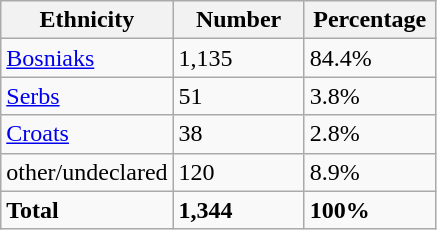<table class="wikitable">
<tr>
<th width="100px">Ethnicity</th>
<th width="80px">Number</th>
<th width="80px">Percentage</th>
</tr>
<tr>
<td><a href='#'>Bosniaks</a></td>
<td>1,135</td>
<td>84.4%</td>
</tr>
<tr>
<td><a href='#'>Serbs</a></td>
<td>51</td>
<td>3.8%</td>
</tr>
<tr>
<td><a href='#'>Croats</a></td>
<td>38</td>
<td>2.8%</td>
</tr>
<tr>
<td>other/undeclared</td>
<td>120</td>
<td>8.9%</td>
</tr>
<tr>
<td><strong>Total</strong></td>
<td><strong>1,344</strong></td>
<td><strong>100%</strong></td>
</tr>
</table>
